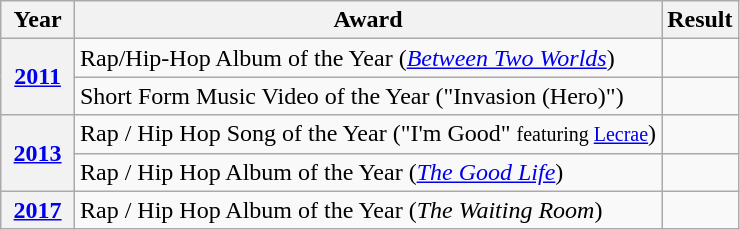<table class="wikitable">
<tr>
<th style="width:10%;">Year</th>
<th>Award</th>
<th>Result</th>
</tr>
<tr>
<th rowspan="2"><a href='#'>2011</a></th>
<td>Rap/Hip-Hop Album of the Year (<em><a href='#'>Between Two Worlds</a></em>)</td>
<td></td>
</tr>
<tr>
<td>Short Form Music Video of the Year ("Invasion (Hero)")</td>
<td></td>
</tr>
<tr>
<th rowspan="2"><a href='#'>2013</a></th>
<td>Rap / Hip Hop Song of the Year ("I'm Good" <small>featuring <a href='#'>Lecrae</a></small>)</td>
<td></td>
</tr>
<tr>
<td>Rap / Hip Hop Album of the Year (<em><a href='#'>The Good Life</a></em>)</td>
<td></td>
</tr>
<tr>
<th><a href='#'>2017</a></th>
<td>Rap / Hip Hop Album of the Year (<em>The Waiting Room</em>)</td>
<td></td>
</tr>
</table>
